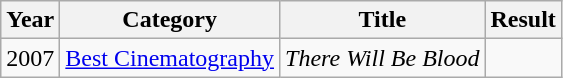<table class="wikitable">
<tr>
<th>Year</th>
<th>Category</th>
<th>Title</th>
<th>Result</th>
</tr>
<tr>
<td>2007</td>
<td><a href='#'>Best Cinematography</a></td>
<td><em>There Will Be Blood</em></td>
<td></td>
</tr>
</table>
